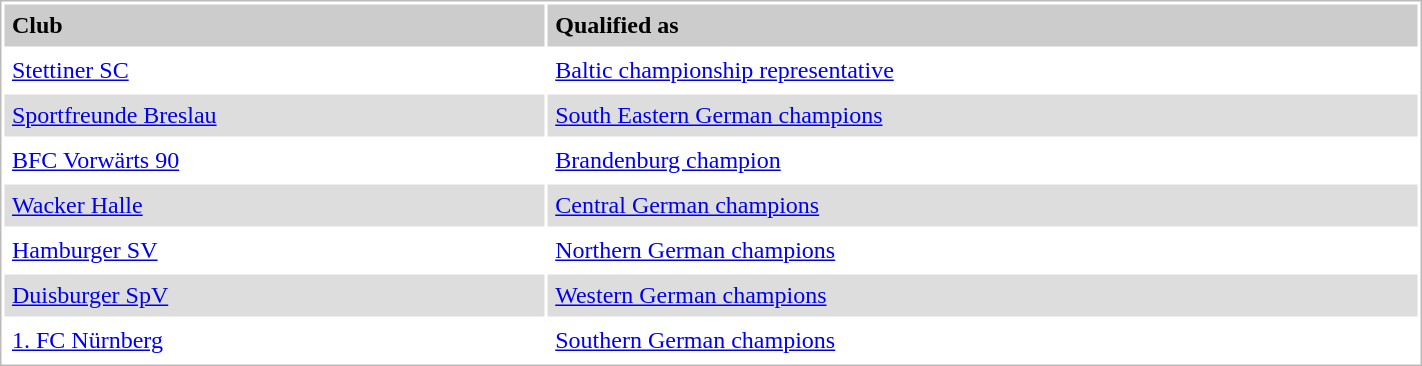<table style="border:1px solid #bbb;background:#fff;" cellpadding="5" cellspacing="2" width="75%">
<tr style="background:#ccc;font-weight:bold">
<td>Club</td>
<td>Qualified as</td>
</tr>
<tr>
<td><a href='#'>Stettiner SC</a></td>
<td><a href='#'>Baltic championship representative</a></td>
</tr>
<tr style="background:#ddd">
<td><a href='#'>Sportfreunde Breslau</a></td>
<td><a href='#'>South Eastern German champions</a></td>
</tr>
<tr>
<td><a href='#'>BFC Vorwärts 90</a></td>
<td><a href='#'>Brandenburg champion</a></td>
</tr>
<tr style="background:#ddd">
<td><a href='#'>Wacker Halle</a></td>
<td><a href='#'>Central German champions</a></td>
</tr>
<tr>
<td><a href='#'>Hamburger SV</a></td>
<td><a href='#'>Northern German champions</a></td>
</tr>
<tr style="background:#ddd">
<td><a href='#'>Duisburger SpV</a></td>
<td><a href='#'>Western German champions</a></td>
</tr>
<tr>
<td><a href='#'>1. FC Nürnberg</a></td>
<td><a href='#'>Southern German champions</a></td>
</tr>
</table>
